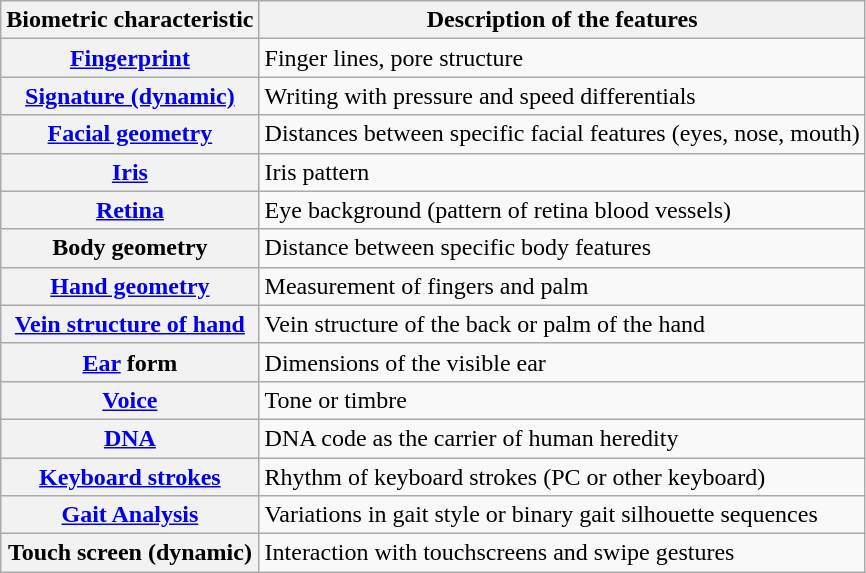<table class="wikitable">
<tr>
<th>Biometric characteristic</th>
<th>Description of the features</th>
</tr>
<tr>
<th><a href='#'>Fingerprint</a></th>
<td>Finger lines, pore structure</td>
</tr>
<tr>
<th><a href='#'>Signature (dynamic)</a></th>
<td>Writing with pressure and speed differentials</td>
</tr>
<tr>
<th><a href='#'>Facial geometry</a></th>
<td>Distances between specific facial features (eyes, nose, mouth)</td>
</tr>
<tr>
<th><a href='#'>Iris</a></th>
<td>Iris pattern</td>
</tr>
<tr>
<th><a href='#'>Retina</a></th>
<td>Eye background (pattern of retina blood vessels)</td>
</tr>
<tr>
<th>Body geometry</th>
<td>Distance between specific body features</td>
</tr>
<tr>
<th><a href='#'>Hand geometry</a></th>
<td>Measurement of fingers and palm</td>
</tr>
<tr>
<th><a href='#'>Vein structure of hand</a></th>
<td>Vein structure of the back or palm of the hand</td>
</tr>
<tr>
<th><a href='#'>Ear</a> form</th>
<td>Dimensions of the visible ear</td>
</tr>
<tr>
<th><a href='#'>Voice</a></th>
<td>Tone or timbre</td>
</tr>
<tr>
<th><a href='#'>DNA</a></th>
<td>DNA code as the carrier of human heredity</td>
</tr>
<tr>
<th><a href='#'>Keyboard strokes</a></th>
<td>Rhythm of keyboard strokes (PC or other keyboard)</td>
</tr>
<tr>
<th><a href='#'>Gait Analysis</a></th>
<td>Variations in gait style or binary gait silhouette sequences</td>
</tr>
<tr>
<th>Touch screen (dynamic)</th>
<td>Interaction with touchscreens and swipe gestures</td>
</tr>
</table>
